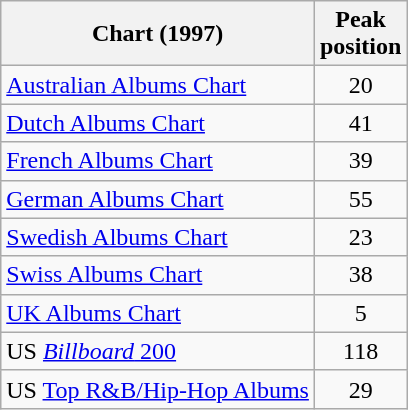<table class="wikitable sortable">
<tr>
<th>Chart (1997)</th>
<th>Peak<br>position</th>
</tr>
<tr>
<td><a href='#'>Australian Albums Chart</a></td>
<td style="text-align:center;">20</td>
</tr>
<tr>
<td><a href='#'>Dutch Albums Chart</a></td>
<td style="text-align:center;">41</td>
</tr>
<tr>
<td><a href='#'>French Albums Chart</a></td>
<td style="text-align:center;">39</td>
</tr>
<tr>
<td><a href='#'>German Albums Chart</a></td>
<td style="text-align:center;">55</td>
</tr>
<tr>
<td><a href='#'>Swedish Albums Chart</a></td>
<td style="text-align:center;">23</td>
</tr>
<tr>
<td><a href='#'>Swiss Albums Chart</a></td>
<td style="text-align:center;">38</td>
</tr>
<tr>
<td><a href='#'>UK Albums Chart</a></td>
<td style="text-align:center;">5</td>
</tr>
<tr>
<td>US <a href='#'><em>Billboard</em> 200</a></td>
<td style="text-align:center;">118</td>
</tr>
<tr>
<td>US <a href='#'>Top R&B/Hip-Hop Albums</a></td>
<td style="text-align:center;">29</td>
</tr>
</table>
